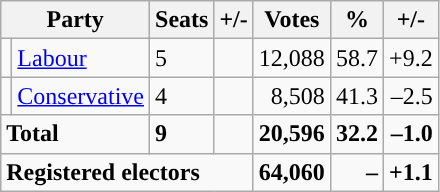<table class="wikitable sortable">
<tr>
<th colspan="2">Party</th>
<th>Seats</th>
<th>+/-</th>
<th>Votes</th>
<th>%</th>
<th>+/-</th>
</tr>
<tr>
<td style="background-color: "></td>
<td><a href='#'>Labour</a></td>
<td>5</td>
<td></td>
<td style="text-align:right;">12,088</td>
<td style="text-align:right;">58.7</td>
<td style="text-align:right;">+9.2</td>
</tr>
<tr>
<td style="background-color: "></td>
<td><a href='#'>Conservative</a></td>
<td>4</td>
<td></td>
<td style="text-align:right;">8,508</td>
<td style="text-align:right;">41.3</td>
<td style="text-align:right;">–2.5</td>
</tr>
<tr>
<td colspan="2"><strong>Total</strong></td>
<td><strong>9</strong></td>
<td></td>
<td style="text-align:right;"><strong>20,596</strong></td>
<td style="text-align:right;"><strong>32.2</strong></td>
<td style="text-align:right;"><strong>–1.0</strong></td>
</tr>
<tr>
<td colspan="4"><strong>Registered electors</strong></td>
<td style="text-align:right;"><strong>64,060</strong></td>
<td style="text-align:right;"><strong>–</strong></td>
<td style="text-align:right;"><strong>+1.1</strong></td>
</tr>
</table>
